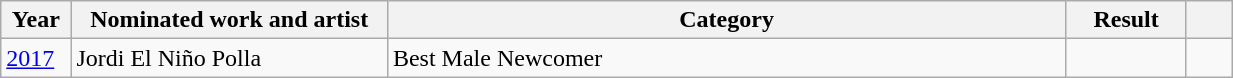<table class="wikitable" style="width:65%;">
<tr>
<th width=4%>Year</th>
<th style="width:21%;">Nominated work and artist</th>
<th style="width:45%;">Category</th>
<th style="width:8%;">Result</th>
<th width=3%></th>
</tr>
<tr>
<td><a href='#'>2017</a></td>
<td rowspan="2">Jordi El Niño Polla</td>
<td>Best Male Newcomer</td>
<td></td>
<td style="text-align:center;"></td>
</tr>
</table>
